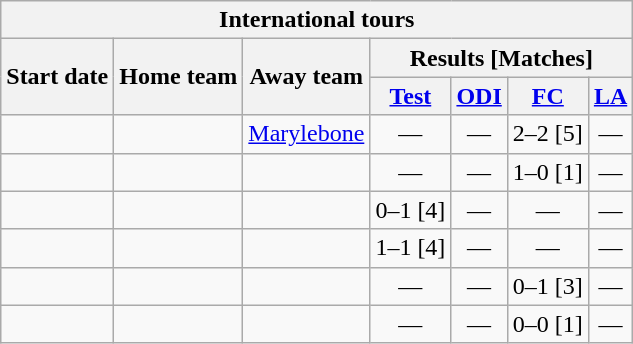<table class="wikitable">
<tr>
<th colspan="7">International tours</th>
</tr>
<tr>
<th rowspan="2">Start date</th>
<th rowspan="2">Home team</th>
<th rowspan="2">Away team</th>
<th colspan="4">Results [Matches]</th>
</tr>
<tr>
<th><a href='#'>Test</a></th>
<th><a href='#'>ODI</a></th>
<th><a href='#'>FC</a></th>
<th><a href='#'>LA</a></th>
</tr>
<tr>
<td><a href='#'></a></td>
<td></td>
<td><a href='#'>Marylebone</a></td>
<td ; style="text-align:center">—</td>
<td ; style="text-align:center">—</td>
<td>2–2 [5]</td>
<td ; style="text-align:center">—</td>
</tr>
<tr>
<td><a href='#'></a></td>
<td></td>
<td></td>
<td ; style="text-align:center">—</td>
<td ; style="text-align:center">—</td>
<td>1–0 [1]</td>
<td ; style="text-align:center">—</td>
</tr>
<tr>
<td><a href='#'></a></td>
<td></td>
<td></td>
<td>0–1 [4]</td>
<td ; style="text-align:center">—</td>
<td ; style="text-align:center">—</td>
<td ; style="text-align:center">—</td>
</tr>
<tr>
<td><a href='#'></a></td>
<td></td>
<td></td>
<td>1–1 [4]</td>
<td ; style="text-align:center">—</td>
<td ; style="text-align:center">—</td>
<td ; style="text-align:center">—</td>
</tr>
<tr>
<td><a href='#'></a></td>
<td></td>
<td></td>
<td ; style="text-align:center">—</td>
<td ; style="text-align:center">—</td>
<td>0–1 [3]</td>
<td ; style="text-align:center">—</td>
</tr>
<tr>
<td><a href='#'></a></td>
<td></td>
<td></td>
<td ; style="text-align:center">—</td>
<td ; style="text-align:center">—</td>
<td>0–0 [1]</td>
<td ; style="text-align:center">—</td>
</tr>
</table>
